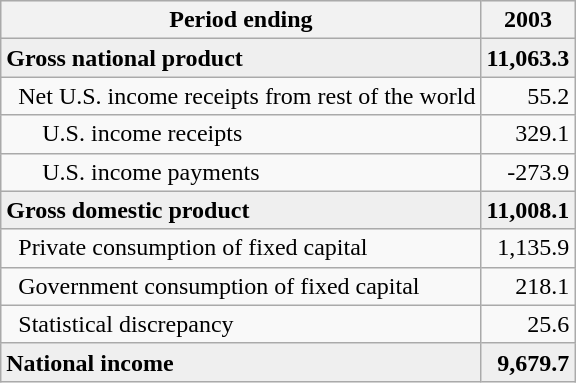<table class="wikitable">
<tr style=" background:#efefef; ">
<th colspan="1">Period ending</th>
<th>2003</th>
</tr>
<tr style="background:#efefef;font-weight:bold; " |>
<td>Gross national product</td>
<td align="right">11,063.3</td>
</tr>
<tr>
<td>  Net U.S. income receipts from rest of the world</td>
<td align="right">55.2</td>
</tr>
<tr>
<td>      U.S. income receipts</td>
<td align="right">329.1</td>
</tr>
<tr>
<td>      U.S. income payments</td>
<td align="right">-273.9</td>
</tr>
<tr style="background:#efefef;font-weight:bold;" |>
<td>Gross domestic product</td>
<td align="right">11,008.1</td>
</tr>
<tr>
<td>  Private consumption of fixed capital</td>
<td align="right">1,135.9</td>
</tr>
<tr>
<td>  Government consumption of fixed capital</td>
<td align="right">218.1</td>
</tr>
<tr>
<td>  Statistical discrepancy</td>
<td align="right">25.6</td>
</tr>
<tr style="background:#efefef;font-weight:bold;" |>
<td>National income</td>
<td align="right">9,679.7</td>
</tr>
</table>
